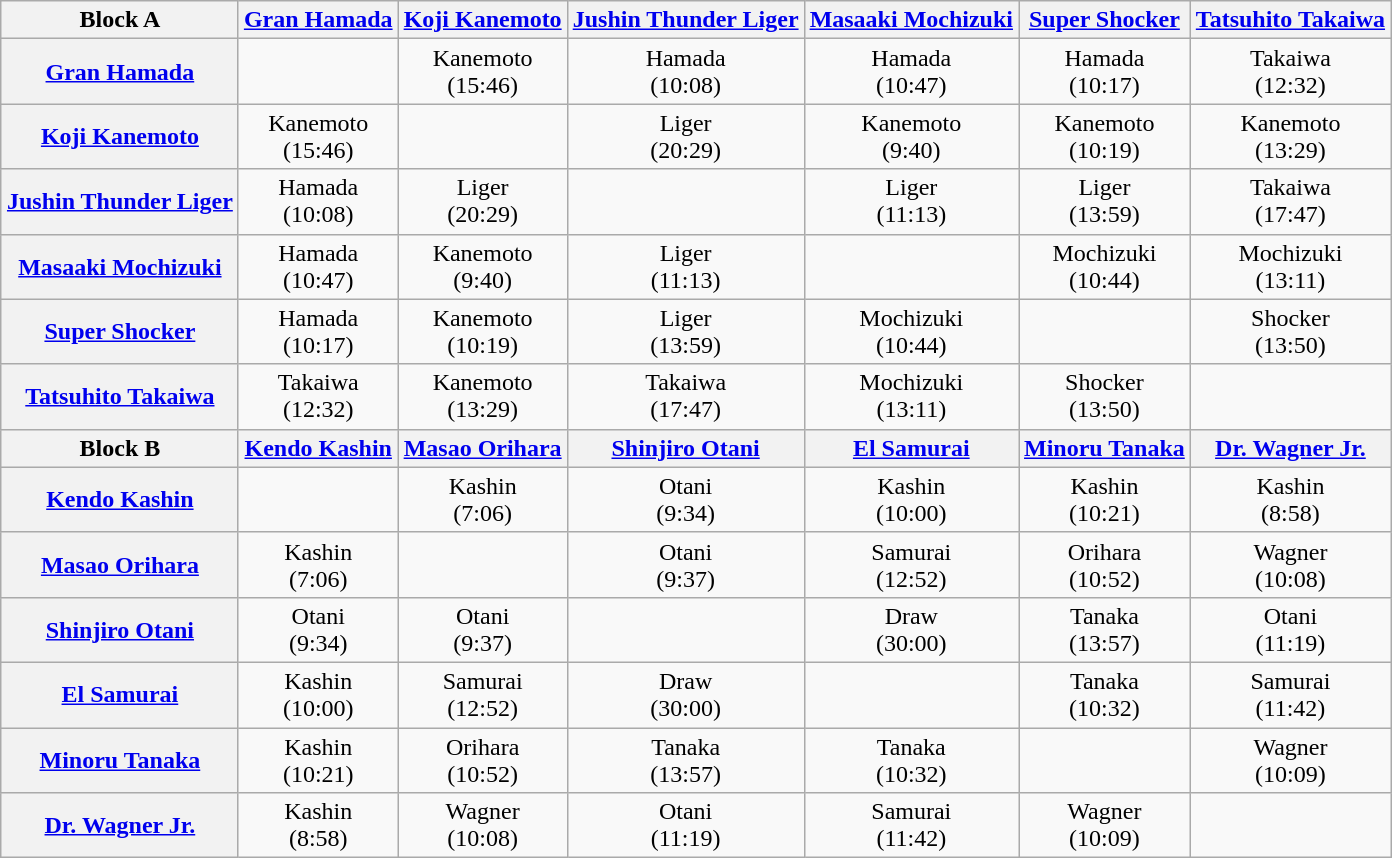<table class="wikitable" style="margin: 1em auto 1em auto">
<tr align="center">
<th>Block A</th>
<th><a href='#'>Gran Hamada</a></th>
<th><a href='#'>Koji Kanemoto</a></th>
<th><a href='#'>Jushin Thunder Liger</a></th>
<th><a href='#'>Masaaki Mochizuki</a></th>
<th><a href='#'>Super Shocker</a></th>
<th><a href='#'>Tatsuhito Takaiwa</a></th>
</tr>
<tr align="center">
<th><a href='#'>Gran Hamada</a></th>
<td></td>
<td>Kanemoto<br>(15:46)</td>
<td>Hamada<br>(10:08)</td>
<td>Hamada<br>(10:47)</td>
<td>Hamada<br>(10:17)</td>
<td>Takaiwa<br>(12:32)</td>
</tr>
<tr align="center">
<th><a href='#'>Koji Kanemoto</a></th>
<td>Kanemoto<br>(15:46)</td>
<td></td>
<td>Liger<br>(20:29)</td>
<td>Kanemoto<br>(9:40)</td>
<td>Kanemoto<br>(10:19)</td>
<td>Kanemoto<br>(13:29)</td>
</tr>
<tr align="center">
<th><a href='#'>Jushin Thunder Liger</a></th>
<td>Hamada<br>(10:08)</td>
<td>Liger<br>(20:29)</td>
<td></td>
<td>Liger<br>(11:13)</td>
<td>Liger<br>(13:59)</td>
<td>Takaiwa<br>(17:47)</td>
</tr>
<tr align="center">
<th><a href='#'>Masaaki Mochizuki</a></th>
<td>Hamada<br>(10:47)</td>
<td>Kanemoto<br>(9:40)</td>
<td>Liger<br>(11:13)</td>
<td></td>
<td>Mochizuki<br>(10:44)</td>
<td>Mochizuki<br>(13:11)</td>
</tr>
<tr align="center">
<th><a href='#'>Super Shocker</a></th>
<td>Hamada<br>(10:17)</td>
<td>Kanemoto<br>(10:19)</td>
<td>Liger<br>(13:59)</td>
<td>Mochizuki<br>(10:44)</td>
<td></td>
<td>Shocker<br>(13:50)</td>
</tr>
<tr align="center">
<th><a href='#'>Tatsuhito Takaiwa</a></th>
<td>Takaiwa<br>(12:32)</td>
<td>Kanemoto<br>(13:29)</td>
<td>Takaiwa<br>(17:47)</td>
<td>Mochizuki<br>(13:11)</td>
<td>Shocker<br>(13:50)</td>
<td></td>
</tr>
<tr align="center">
<th>Block B</th>
<th><a href='#'>Kendo Kashin</a></th>
<th><a href='#'>Masao Orihara</a></th>
<th><a href='#'>Shinjiro Otani</a></th>
<th><a href='#'>El Samurai</a></th>
<th><a href='#'>Minoru Tanaka</a></th>
<th><a href='#'>Dr. Wagner Jr.</a></th>
</tr>
<tr align="center">
<th><a href='#'>Kendo Kashin</a></th>
<td></td>
<td>Kashin<br>(7:06)</td>
<td>Otani<br>(9:34)</td>
<td>Kashin<br>(10:00)</td>
<td>Kashin<br>(10:21)</td>
<td>Kashin<br>(8:58)</td>
</tr>
<tr align="center">
<th><a href='#'>Masao Orihara</a></th>
<td>Kashin<br>(7:06)</td>
<td></td>
<td>Otani<br>(9:37)</td>
<td>Samurai<br>(12:52)</td>
<td>Orihara<br>(10:52)</td>
<td>Wagner<br>(10:08)</td>
</tr>
<tr align="center">
<th><a href='#'>Shinjiro Otani</a></th>
<td>Otani<br>(9:34)</td>
<td>Otani<br>(9:37)</td>
<td></td>
<td>Draw<br>(30:00)</td>
<td>Tanaka<br>(13:57)</td>
<td>Otani<br>(11:19)</td>
</tr>
<tr align="center">
<th><a href='#'>El Samurai</a></th>
<td>Kashin<br>(10:00)</td>
<td>Samurai<br>(12:52)</td>
<td>Draw<br>(30:00)</td>
<td></td>
<td>Tanaka<br>(10:32)</td>
<td>Samurai<br>(11:42)</td>
</tr>
<tr align="center">
<th><a href='#'>Minoru Tanaka</a></th>
<td>Kashin<br>(10:21)</td>
<td>Orihara<br>(10:52)</td>
<td>Tanaka<br>(13:57)</td>
<td>Tanaka<br>(10:32)</td>
<td></td>
<td>Wagner<br>(10:09)</td>
</tr>
<tr align="center">
<th><a href='#'>Dr. Wagner Jr.</a></th>
<td>Kashin<br>(8:58)</td>
<td>Wagner<br>(10:08)</td>
<td>Otani<br>(11:19)</td>
<td>Samurai<br>(11:42)</td>
<td>Wagner<br>(10:09)</td>
<td></td>
</tr>
</table>
